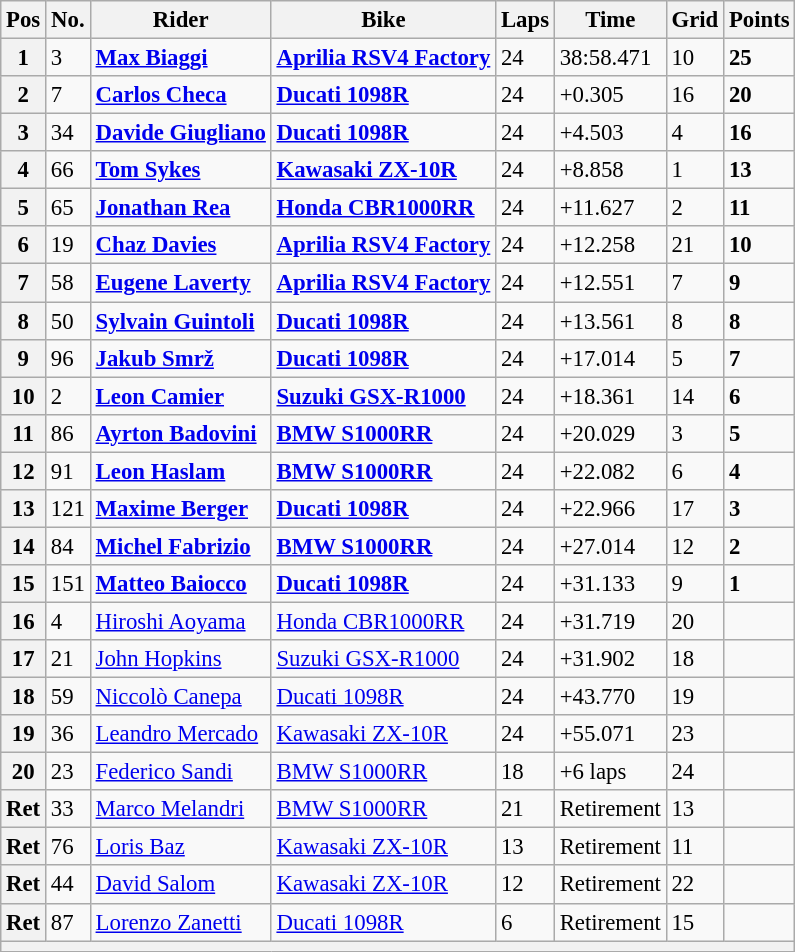<table class="wikitable" style="font-size: 95%;">
<tr>
<th>Pos</th>
<th>No.</th>
<th>Rider</th>
<th>Bike</th>
<th>Laps</th>
<th>Time</th>
<th>Grid</th>
<th>Points</th>
</tr>
<tr>
<th>1</th>
<td>3</td>
<td> <strong><a href='#'>Max Biaggi</a></strong></td>
<td><strong><a href='#'>Aprilia RSV4 Factory</a></strong></td>
<td>24</td>
<td>38:58.471</td>
<td>10</td>
<td><strong>25</strong></td>
</tr>
<tr>
<th>2</th>
<td>7</td>
<td> <strong><a href='#'>Carlos Checa</a></strong></td>
<td><strong><a href='#'>Ducati 1098R</a></strong></td>
<td>24</td>
<td>+0.305</td>
<td>16</td>
<td><strong>20</strong></td>
</tr>
<tr>
<th>3</th>
<td>34</td>
<td> <strong><a href='#'>Davide Giugliano</a></strong></td>
<td><strong><a href='#'>Ducati 1098R</a></strong></td>
<td>24</td>
<td>+4.503</td>
<td>4</td>
<td><strong>16</strong></td>
</tr>
<tr>
<th>4</th>
<td>66</td>
<td> <strong><a href='#'>Tom Sykes</a></strong></td>
<td><strong><a href='#'>Kawasaki ZX-10R</a></strong></td>
<td>24</td>
<td>+8.858</td>
<td>1</td>
<td><strong>13</strong></td>
</tr>
<tr>
<th>5</th>
<td>65</td>
<td> <strong><a href='#'>Jonathan Rea</a></strong></td>
<td><strong><a href='#'>Honda CBR1000RR</a></strong></td>
<td>24</td>
<td>+11.627</td>
<td>2</td>
<td><strong>11</strong></td>
</tr>
<tr>
<th>6</th>
<td>19</td>
<td> <strong><a href='#'>Chaz Davies</a></strong></td>
<td><strong><a href='#'>Aprilia RSV4 Factory</a></strong></td>
<td>24</td>
<td>+12.258</td>
<td>21</td>
<td><strong>10</strong></td>
</tr>
<tr>
<th>7</th>
<td>58</td>
<td> <strong><a href='#'>Eugene Laverty</a></strong></td>
<td><strong><a href='#'>Aprilia RSV4 Factory</a></strong></td>
<td>24</td>
<td>+12.551</td>
<td>7</td>
<td><strong>9</strong></td>
</tr>
<tr>
<th>8</th>
<td>50</td>
<td> <strong><a href='#'>Sylvain Guintoli</a></strong></td>
<td><strong><a href='#'>Ducati 1098R</a></strong></td>
<td>24</td>
<td>+13.561</td>
<td>8</td>
<td><strong>8</strong></td>
</tr>
<tr>
<th>9</th>
<td>96</td>
<td> <strong><a href='#'>Jakub Smrž</a></strong></td>
<td><strong><a href='#'>Ducati 1098R</a></strong></td>
<td>24</td>
<td>+17.014</td>
<td>5</td>
<td><strong>7</strong></td>
</tr>
<tr>
<th>10</th>
<td>2</td>
<td> <strong><a href='#'>Leon Camier</a></strong></td>
<td><strong><a href='#'>Suzuki GSX-R1000</a></strong></td>
<td>24</td>
<td>+18.361</td>
<td>14</td>
<td><strong>6</strong></td>
</tr>
<tr>
<th>11</th>
<td>86</td>
<td> <strong><a href='#'>Ayrton Badovini</a></strong></td>
<td><strong><a href='#'>BMW S1000RR</a></strong></td>
<td>24</td>
<td>+20.029</td>
<td>3</td>
<td><strong>5</strong></td>
</tr>
<tr>
<th>12</th>
<td>91</td>
<td> <strong><a href='#'>Leon Haslam</a></strong></td>
<td><strong><a href='#'>BMW S1000RR</a></strong></td>
<td>24</td>
<td>+22.082</td>
<td>6</td>
<td><strong>4</strong></td>
</tr>
<tr>
<th>13</th>
<td>121</td>
<td> <strong><a href='#'>Maxime Berger</a></strong></td>
<td><strong><a href='#'>Ducati 1098R</a></strong></td>
<td>24</td>
<td>+22.966</td>
<td>17</td>
<td><strong>3</strong></td>
</tr>
<tr>
<th>14</th>
<td>84</td>
<td> <strong><a href='#'>Michel Fabrizio</a></strong></td>
<td><strong><a href='#'>BMW S1000RR</a></strong></td>
<td>24</td>
<td>+27.014</td>
<td>12</td>
<td><strong>2</strong></td>
</tr>
<tr>
<th>15</th>
<td>151</td>
<td> <strong><a href='#'>Matteo Baiocco</a></strong></td>
<td><strong><a href='#'>Ducati 1098R</a></strong></td>
<td>24</td>
<td>+31.133</td>
<td>9</td>
<td><strong>1</strong></td>
</tr>
<tr>
<th>16</th>
<td>4</td>
<td> <a href='#'>Hiroshi Aoyama</a></td>
<td><a href='#'>Honda CBR1000RR</a></td>
<td>24</td>
<td>+31.719</td>
<td>20</td>
<td></td>
</tr>
<tr>
<th>17</th>
<td>21</td>
<td> <a href='#'>John Hopkins</a></td>
<td><a href='#'>Suzuki GSX-R1000</a></td>
<td>24</td>
<td>+31.902</td>
<td>18</td>
<td></td>
</tr>
<tr>
<th>18</th>
<td>59</td>
<td> <a href='#'>Niccolò Canepa</a></td>
<td><a href='#'>Ducati 1098R</a></td>
<td>24</td>
<td>+43.770</td>
<td>19</td>
<td></td>
</tr>
<tr>
<th>19</th>
<td>36</td>
<td> <a href='#'>Leandro Mercado</a></td>
<td><a href='#'>Kawasaki ZX-10R</a></td>
<td>24</td>
<td>+55.071</td>
<td>23</td>
<td></td>
</tr>
<tr>
<th>20</th>
<td>23</td>
<td> <a href='#'>Federico Sandi</a></td>
<td><a href='#'>BMW S1000RR</a></td>
<td>18</td>
<td>+6 laps</td>
<td>24</td>
<td></td>
</tr>
<tr>
<th>Ret</th>
<td>33</td>
<td> <a href='#'>Marco Melandri</a></td>
<td><a href='#'>BMW S1000RR</a></td>
<td>21</td>
<td>Retirement</td>
<td>13</td>
<td></td>
</tr>
<tr>
<th>Ret</th>
<td>76</td>
<td> <a href='#'>Loris Baz</a></td>
<td><a href='#'>Kawasaki ZX-10R</a></td>
<td>13</td>
<td>Retirement</td>
<td>11</td>
<td></td>
</tr>
<tr>
<th>Ret</th>
<td>44</td>
<td> <a href='#'>David Salom</a></td>
<td><a href='#'>Kawasaki ZX-10R</a></td>
<td>12</td>
<td>Retirement</td>
<td>22</td>
<td></td>
</tr>
<tr>
<th>Ret</th>
<td>87</td>
<td> <a href='#'>Lorenzo Zanetti</a></td>
<td><a href='#'>Ducati 1098R</a></td>
<td>6</td>
<td>Retirement</td>
<td>15</td>
<td></td>
</tr>
<tr>
<th colspan=8></th>
</tr>
</table>
